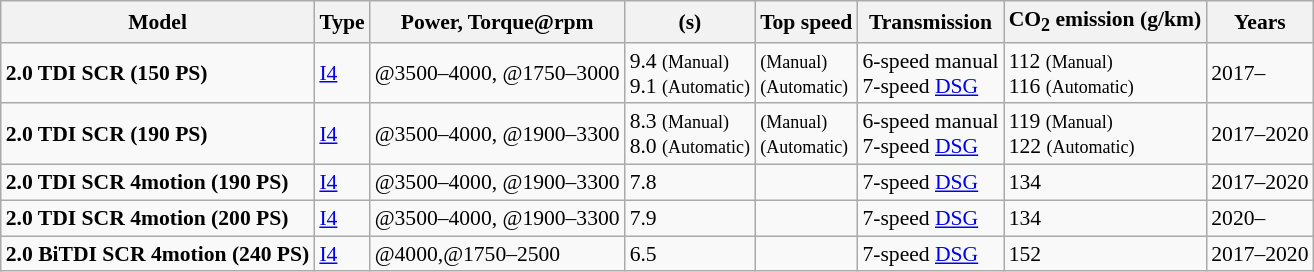<table class="wikitable collapsible sortable" style="font-size:90%;">
<tr>
<th>Model</th>
<th>Type</th>
<th>Power, Torque@rpm</th>
<th> (s)</th>
<th>Top speed</th>
<th>Transmission</th>
<th>CO<sub>2</sub> emission (g/km)</th>
<th>Years</th>
</tr>
<tr>
<td><strong>2.0 TDI SCR (150 PS)</strong></td>
<td> <a href='#'>I4</a></td>
<td>@3500–4000, @1750–3000</td>
<td>9.4 <small>(Manual)</small><br>9.1 <small>(Automatic)</small></td>
<td> <small>(Manual)</small><br> <small>(Automatic)</small></td>
<td>6-speed manual<br>7-speed <a href='#'>DSG</a></td>
<td>112 <small>(Manual)</small><br>116 <small>(Automatic)</small></td>
<td>2017–</td>
</tr>
<tr>
<td><strong>2.0 TDI SCR (190 PS)</strong></td>
<td> <a href='#'>I4</a></td>
<td>@3500–4000, @1900–3300</td>
<td>8.3 <small>(Manual)</small><br>8.0 <small>(Automatic)</small></td>
<td> <small>(Manual)</small><br> <small>(Automatic)</small></td>
<td>6-speed manual<br>7-speed <a href='#'>DSG</a></td>
<td>119 <small>(Manual)</small><br>122 <small>(Automatic)</small></td>
<td>2017–2020</td>
</tr>
<tr>
<td><strong>2.0 TDI SCR 4motion (190 PS)</strong></td>
<td> <a href='#'>I4</a></td>
<td>@3500–4000, @1900–3300</td>
<td>7.8</td>
<td></td>
<td>7-speed <a href='#'>DSG</a></td>
<td>134</td>
<td>2017–2020</td>
</tr>
<tr>
<td><strong>2.0 TDI SCR 4motion (200 PS)</strong></td>
<td> <a href='#'>I4</a></td>
<td>@3500–4000, @1900–3300</td>
<td>7.9</td>
<td></td>
<td>7-speed <a href='#'>DSG</a></td>
<td>134</td>
<td>2020–</td>
</tr>
<tr>
<td><strong>2.0 BiTDI SCR 4motion (240 PS)</strong></td>
<td> <a href='#'>I4</a></td>
<td>@4000,@1750–2500</td>
<td>6.5</td>
<td></td>
<td>7-speed <a href='#'>DSG</a></td>
<td>152</td>
<td>2017–2020</td>
</tr>
</table>
